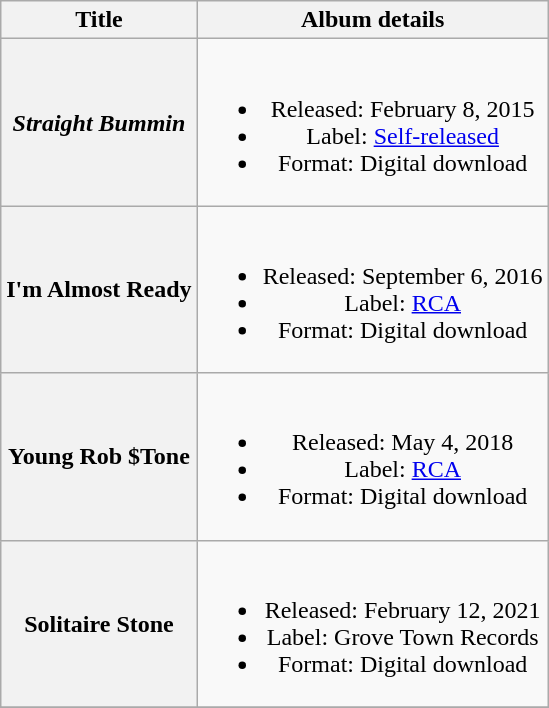<table class="wikitable plainrowheaders" style="text-align:center;">
<tr>
<th scope="col">Title</th>
<th scope="col">Album details</th>
</tr>
<tr>
<th scope="row"><em>Straight Bummin<strong></th>
<td><br><ul><li>Released: February 8, 2015</li><li>Label: <a href='#'>Self-released</a></li><li>Format: Digital download</li></ul></td>
</tr>
<tr>
<th scope="row"></em>I'm Almost Ready<em></th>
<td><br><ul><li>Released: September 6, 2016</li><li>Label: <a href='#'>RCA</a></li><li>Format: Digital download</li></ul></td>
</tr>
<tr>
<th scope="row"></em>Young Rob $Tone<em></th>
<td><br><ul><li>Released: May 4, 2018</li><li>Label: <a href='#'>RCA</a></li><li>Format: Digital download</li></ul></td>
</tr>
<tr>
<th scope="row"></em>Solitaire Stone<em></th>
<td><br><ul><li>Released: February 12, 2021</li><li>Label: Grove Town Records</li><li>Format: Digital download</li></ul></td>
</tr>
<tr>
</tr>
</table>
